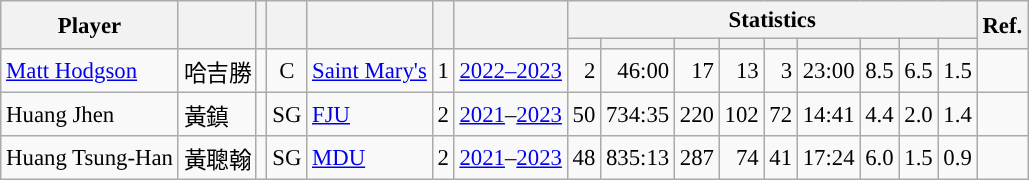<table class="wikitable sortable" style="font-size:95%; text-align:right;">
<tr>
<th rowspan="2">Player</th>
<th rowspan="2"></th>
<th rowspan="2"></th>
<th rowspan="2"></th>
<th rowspan="2"></th>
<th rowspan="2"></th>
<th rowspan="2"></th>
<th colspan="9">Statistics</th>
<th rowspan="2">Ref.</th>
</tr>
<tr>
<th></th>
<th></th>
<th></th>
<th></th>
<th></th>
<th></th>
<th></th>
<th></th>
<th></th>
</tr>
<tr>
<td align="left"><a href='#'>Matt Hodgson</a></td>
<td align="left">哈吉勝</td>
<td align="center"></td>
<td align="center">C</td>
<td align="left"><a href='#'>Saint Mary's</a></td>
<td align="center">1</td>
<td align="center"><a href='#'>2022–2023</a></td>
<td>2</td>
<td>46:00</td>
<td>17</td>
<td>13</td>
<td>3</td>
<td>23:00</td>
<td>8.5</td>
<td>6.5</td>
<td>1.5</td>
<td align="center"></td>
</tr>
<tr>
<td align="left">Huang Jhen</td>
<td align="left">黃鎮</td>
<td align="center"></td>
<td align="center">SG</td>
<td align="left"><a href='#'>FJU</a></td>
<td align="center">2</td>
<td align="center"><a href='#'>2021</a>–<a href='#'>2023</a></td>
<td>50</td>
<td>734:35</td>
<td>220</td>
<td>102</td>
<td>72</td>
<td>14:41</td>
<td>4.4</td>
<td>2.0</td>
<td>1.4</td>
<td align="center"></td>
</tr>
<tr>
<td align="left">Huang Tsung-Han</td>
<td align="left">黃聰翰</td>
<td align="center"></td>
<td align="center">SG</td>
<td align="left"><a href='#'>MDU</a></td>
<td align="center">2</td>
<td align="center"><a href='#'>2021</a>–<a href='#'>2023</a></td>
<td>48</td>
<td>835:13</td>
<td>287</td>
<td>74</td>
<td>41</td>
<td>17:24</td>
<td>6.0</td>
<td>1.5</td>
<td>0.9</td>
<td align="center"></td>
</tr>
</table>
